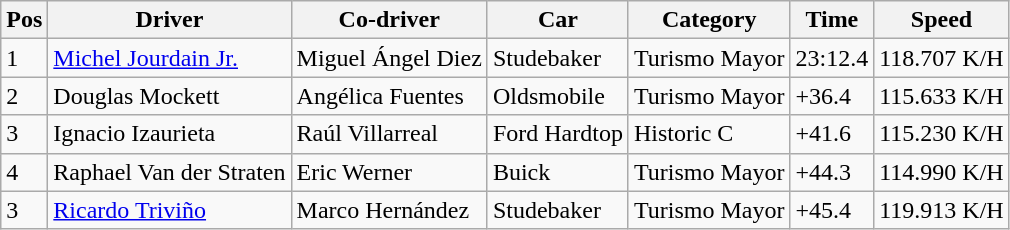<table class="wikitable">
<tr>
<th>Pos</th>
<th>Driver</th>
<th>Co-driver</th>
<th>Car</th>
<th>Category</th>
<th>Time</th>
<th>Speed</th>
</tr>
<tr>
<td>1</td>
<td> <a href='#'>Michel Jourdain Jr.</a></td>
<td> Miguel Ángel Diez</td>
<td>Studebaker</td>
<td>Turismo Mayor</td>
<td>23:12.4</td>
<td>118.707 K/H</td>
</tr>
<tr>
<td>2</td>
<td> Douglas Mockett</td>
<td> Angélica Fuentes</td>
<td>Oldsmobile</td>
<td>Turismo Mayor</td>
<td>+36.4</td>
<td>115.633 K/H</td>
</tr>
<tr>
<td>3</td>
<td> Ignacio Izaurieta</td>
<td> Raúl Villarreal</td>
<td>Ford Hardtop</td>
<td>Historic C</td>
<td>+41.6</td>
<td>115.230 K/H</td>
</tr>
<tr>
<td>4</td>
<td> Raphael Van der Straten</td>
<td>  Eric Werner</td>
<td>Buick</td>
<td>Turismo Mayor</td>
<td>+44.3</td>
<td>114.990 K/H</td>
</tr>
<tr>
<td>3</td>
<td> <a href='#'>Ricardo Triviño</a></td>
<td> Marco Hernández</td>
<td>Studebaker</td>
<td>Turismo Mayor</td>
<td>+45.4</td>
<td>119.913 K/H</td>
</tr>
</table>
